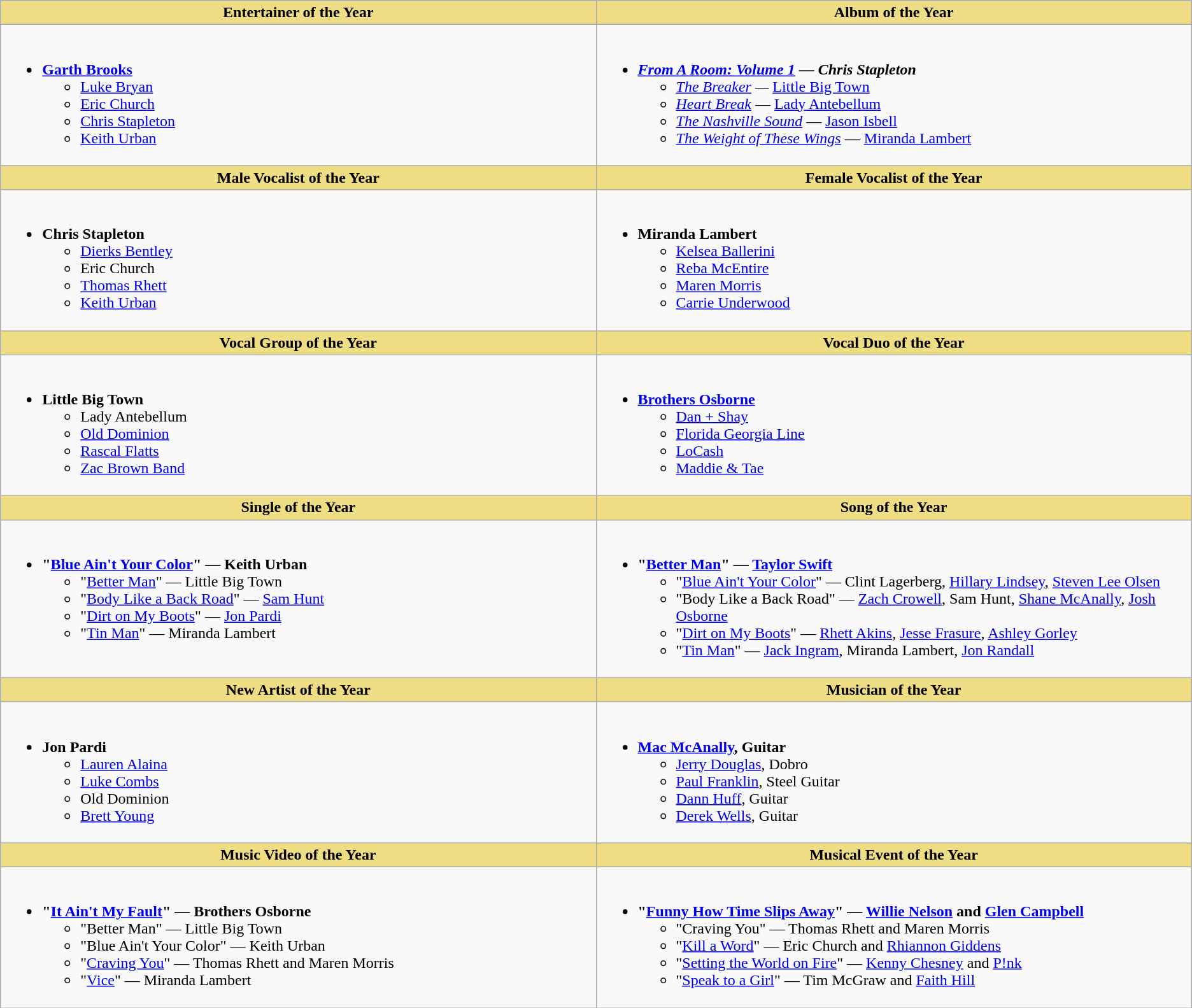<table class="wikitable">
<tr>
<th style="background:#EEDD85;" width="50%">Entertainer of the Year</th>
<th style="background:#EEDD85;" width="50%">Album of the Year</th>
</tr>
<tr>
<td valign="top"><br><ul><li><strong><a href='#'>Garth Brooks</a></strong><ul><li><a href='#'>Luke Bryan</a></li><li><a href='#'>Eric Church</a></li><li><a href='#'>Chris Stapleton</a></li><li><a href='#'>Keith Urban</a></li></ul></li></ul></td>
<td valign="top"><br><ul><li><strong><em><a href='#'>From A Room: Volume 1</a> — Chris Stapleton</em></strong><ul><li><em><a href='#'>The Breaker</a> —</em> <a href='#'>Little Big Town</a></li><li><em><a href='#'>Heart Break</a></em> — <a href='#'>Lady Antebellum</a></li><li><em><a href='#'>The Nashville Sound</a></em> — <a href='#'>Jason Isbell</a></li><li><em><a href='#'>The Weight of These Wings</a></em> — <a href='#'>Miranda Lambert</a></li></ul></li></ul></td>
</tr>
<tr>
<th style="background:#EEDD82; width=50%">Male Vocalist of the Year</th>
<th style="background:#EEDD82; width=50%">Female Vocalist of the Year</th>
</tr>
<tr>
<td valign="top"><br><ul><li><strong>Chris Stapleton</strong><ul><li><a href='#'>Dierks Bentley</a></li><li>Eric Church</li><li><a href='#'>Thomas Rhett</a></li><li><a href='#'>Keith Urban</a></li></ul></li></ul></td>
<td valign="top"><br><ul><li><strong>Miranda Lambert</strong><ul><li><a href='#'>Kelsea Ballerini</a></li><li><a href='#'>Reba McEntire</a></li><li><a href='#'>Maren Morris</a></li><li><a href='#'>Carrie Underwood</a></li></ul></li></ul></td>
</tr>
<tr>
<th style="background:#EEDD82; width=50%">Vocal Group of the Year</th>
<th style="background:#EEDD82; width=50%">Vocal Duo of the Year</th>
</tr>
<tr>
<td valign="top"><br><ul><li><strong>Little Big Town</strong><ul><li>Lady Antebellum</li><li><a href='#'>Old Dominion</a></li><li><a href='#'>Rascal Flatts</a></li><li><a href='#'>Zac Brown Band</a></li></ul></li></ul></td>
<td valign="top"><br><ul><li><strong><a href='#'>Brothers Osborne</a></strong><ul><li><a href='#'>Dan + Shay</a></li><li><a href='#'>Florida Georgia Line</a></li><li><a href='#'>LoCash</a></li><li><a href='#'>Maddie & Tae</a></li></ul></li></ul></td>
</tr>
<tr>
<th style="background:#EEDD82; width=50%">Single of the Year</th>
<th style="background:#EEDD82; width=50%">Song of the Year</th>
</tr>
<tr>
<td valign="top"><br><ul><li><strong>"<a href='#'>Blue Ain't Your Color</a>" — Keith Urban</strong><ul><li>"<a href='#'>Better Man</a>" — Little Big Town</li><li>"<a href='#'>Body Like a Back Road</a>" — <a href='#'>Sam Hunt</a></li><li>"<a href='#'>Dirt on My Boots</a>" — <a href='#'>Jon Pardi</a></li><li>"<a href='#'>Tin Man</a>" — Miranda Lambert</li></ul></li></ul></td>
<td valign="top"><br><ul><li><strong>"<a href='#'>Better Man</a>" — <a href='#'>Taylor Swift</a></strong><ul><li>"<a href='#'>Blue Ain't Your Color</a>" — Clint Lagerberg, <a href='#'>Hillary Lindsey</a>, <a href='#'>Steven Lee Olsen</a></li><li>"Body Like a Back Road" — <a href='#'>Zach Crowell</a>, Sam Hunt, <a href='#'>Shane McAnally</a>, <a href='#'>Josh Osborne</a></li><li>"<a href='#'>Dirt on My Boots</a>" — <a href='#'>Rhett Akins</a>, <a href='#'>Jesse Frasure</a>, <a href='#'>Ashley Gorley</a></li><li>"<a href='#'>Tin Man</a>" — <a href='#'>Jack Ingram</a>, Miranda Lambert, <a href='#'>Jon Randall</a></li></ul></li></ul></td>
</tr>
<tr>
<th style="background:#EEDD82; width=50%">New Artist of the Year</th>
<th style="background:#EEDD82; width=50%">Musician of the Year</th>
</tr>
<tr>
<td valign="top"><br><ul><li><strong>Jon Pardi</strong><ul><li><a href='#'>Lauren Alaina</a></li><li><a href='#'>Luke Combs</a></li><li>Old Dominion</li><li><a href='#'>Brett Young</a></li></ul></li></ul></td>
<td valign="top"><br><ul><li><strong><a href='#'>Mac McAnally</a>, Guitar</strong><ul><li><a href='#'>Jerry Douglas</a>, Dobro</li><li><a href='#'>Paul Franklin</a>, Steel Guitar</li><li><a href='#'>Dann Huff</a>, Guitar</li><li><a href='#'>Derek Wells</a>, Guitar</li></ul></li></ul></td>
</tr>
<tr>
<th style="background:#EEDD82; width=50%">Music Video of the Year</th>
<th style="background:#EEDD82; width=50%">Musical Event of the Year</th>
</tr>
<tr>
<td valign="top"><br><ul><li><strong>"<a href='#'>It Ain't My Fault</a>" — Brothers Osborne</strong><ul><li>"Better Man" — Little Big Town</li><li>"Blue Ain't Your Color" — Keith Urban</li><li>"<a href='#'>Craving You</a>" — Thomas Rhett and Maren Morris</li><li>"<a href='#'>Vice</a>" — Miranda Lambert</li></ul></li></ul></td>
<td valign="top"><br><ul><li><strong>"<a href='#'>Funny How Time Slips Away</a>" — <a href='#'>Willie Nelson</a> and <a href='#'>Glen Campbell</a></strong><ul><li>"Craving You" — Thomas Rhett and Maren Morris</li><li>"<a href='#'>Kill a Word</a>" — Eric Church and <a href='#'>Rhiannon Giddens</a></li><li>"<a href='#'>Setting the World on Fire</a>" — <a href='#'>Kenny Chesney</a> and <a href='#'>P!nk</a></li><li>"<a href='#'>Speak to a Girl</a>" — Tim McGraw and <a href='#'>Faith Hill</a></li></ul></li></ul></td>
</tr>
</table>
